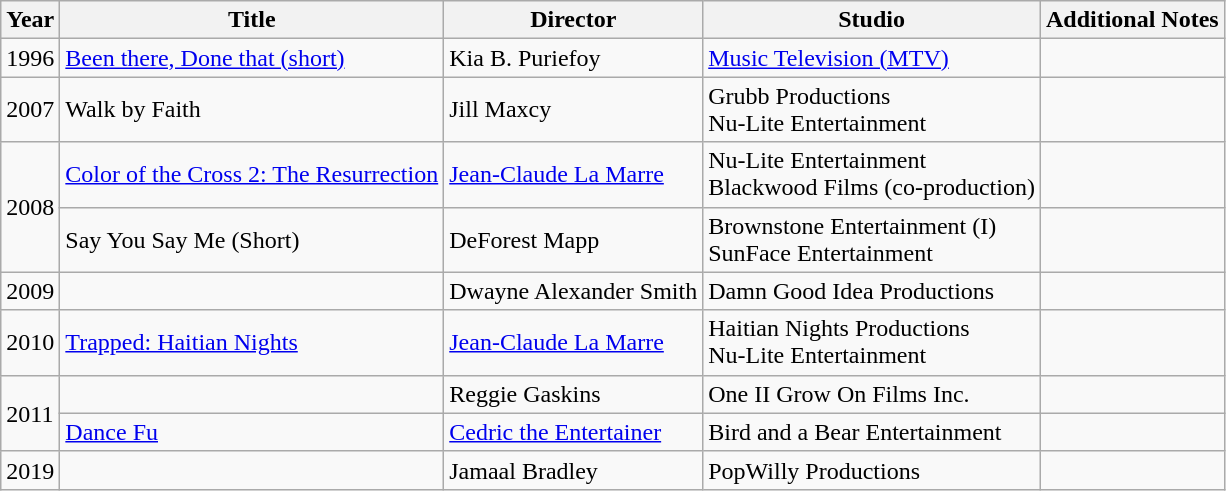<table class="wikitable">
<tr>
<th>Year</th>
<th>Title</th>
<th>Director</th>
<th>Studio</th>
<th>Additional Notes</th>
</tr>
<tr>
<td>1996</td>
<td><a href='#'>Been there, Done that (short)</a></td>
<td>Kia B. Puriefoy</td>
<td><a href='#'>Music Television (MTV)</a></td>
<td></td>
</tr>
<tr>
<td>2007</td>
<td>Walk by Faith</td>
<td>Jill Maxcy</td>
<td>Grubb Productions<br>Nu-Lite Entertainment</td>
<td></td>
</tr>
<tr>
<td rowspan="2">2008</td>
<td><a href='#'>Color of the Cross 2: The Resurrection</a></td>
<td><a href='#'>Jean-Claude La Marre</a></td>
<td>Nu-Lite Entertainment<br>Blackwood Films (co-production)</td>
<td></td>
</tr>
<tr>
<td>Say You Say Me (Short)</td>
<td>DeForest Mapp</td>
<td>Brownstone Entertainment (I)<br>SunFace Entertainment</td>
<td></td>
</tr>
<tr>
<td>2009</td>
<td></td>
<td>Dwayne Alexander Smith</td>
<td>Damn Good Idea Productions</td>
<td></td>
</tr>
<tr>
<td>2010</td>
<td><a href='#'>Trapped: Haitian Nights</a></td>
<td><a href='#'>Jean-Claude La Marre</a></td>
<td>Haitian Nights Productions<br>Nu-Lite Entertainment</td>
<td></td>
</tr>
<tr>
<td rowspan="2">2011</td>
<td></td>
<td>Reggie Gaskins</td>
<td>One II Grow On Films Inc.</td>
<td></td>
</tr>
<tr>
<td><a href='#'>Dance Fu</a></td>
<td><a href='#'>Cedric the Entertainer</a></td>
<td>Bird and a Bear Entertainment</td>
<td></td>
</tr>
<tr>
<td>2019</td>
<td></td>
<td>Jamaal Bradley</td>
<td>PopWilly Productions</td>
<td></td>
</tr>
</table>
